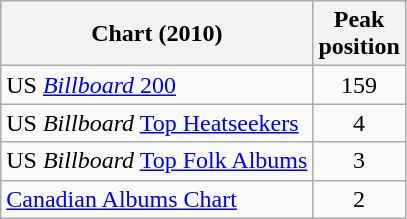<table class="wikitable sortable">
<tr>
<th>Chart (2010)</th>
<th>Peak<br>position</th>
</tr>
<tr>
<td>US <a href='#'><em>Billboard</em> 200</a></td>
<td style="text-align:center;">159</td>
</tr>
<tr>
<td>US <em>Billboard</em> <a href='#'>Top Heatseekers</a></td>
<td style="text-align:center;">4</td>
</tr>
<tr>
<td>US <em>Billboard</em> <a href='#'>Top Folk Albums</a></td>
<td style="text-align:center;">3</td>
</tr>
<tr>
<td><a href='#'>Canadian Albums Chart</a></td>
<td style="text-align:center;">2</td>
</tr>
</table>
